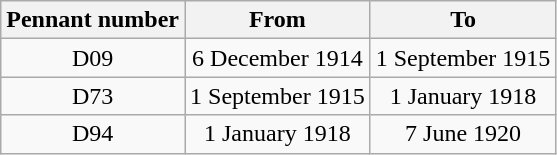<table class="wikitable" style="text-align:center">
<tr>
<th>Pennant number</th>
<th>From</th>
<th>To</th>
</tr>
<tr>
<td>D09</td>
<td>6 December 1914</td>
<td>1 September 1915</td>
</tr>
<tr>
<td>D73</td>
<td>1 September 1915</td>
<td>1 January 1918</td>
</tr>
<tr>
<td>D94</td>
<td>1 January 1918</td>
<td>7 June 1920</td>
</tr>
</table>
